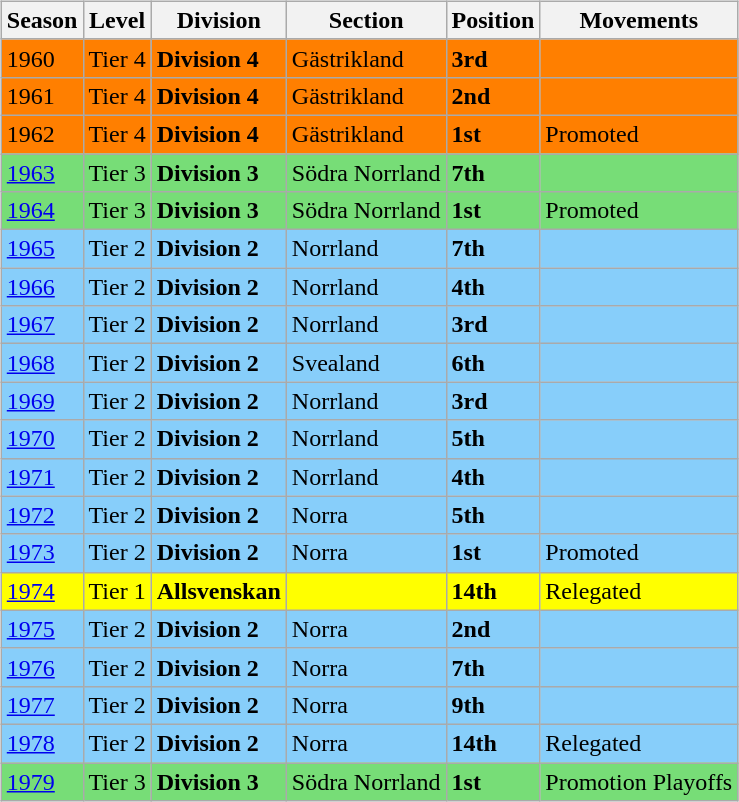<table>
<tr>
<td valign="top" width=0%><br><table class="wikitable">
<tr style="background:#f0f6fa;">
<th><strong>Season</strong></th>
<th><strong>Level</strong></th>
<th><strong>Division</strong></th>
<th><strong>Section</strong></th>
<th><strong>Position</strong></th>
<th><strong>Movements</strong></th>
</tr>
<tr>
<td style="background:#FF7F00;">1960</td>
<td style="background:#FF7F00;">Tier 4</td>
<td style="background:#FF7F00;"><strong>Division 4</strong></td>
<td style="background:#FF7F00;">Gästrikland</td>
<td style="background:#FF7F00;"><strong>3rd</strong></td>
<td style="background:#FF7F00;"></td>
</tr>
<tr>
<td style="background:#FF7F00;">1961</td>
<td style="background:#FF7F00;">Tier 4</td>
<td style="background:#FF7F00;"><strong>Division 4</strong></td>
<td style="background:#FF7F00;">Gästrikland</td>
<td style="background:#FF7F00;"><strong>2nd</strong></td>
<td style="background:#FF7F00;"></td>
</tr>
<tr>
<td style="background:#FF7F00;">1962</td>
<td style="background:#FF7F00;">Tier 4</td>
<td style="background:#FF7F00;"><strong>Division 4</strong></td>
<td style="background:#FF7F00;">Gästrikland</td>
<td style="background:#FF7F00;"><strong>1st</strong></td>
<td style="background:#FF7F00;">Promoted</td>
</tr>
<tr>
<td style="background:#77DD77;"><a href='#'>1963</a></td>
<td style="background:#77DD77;">Tier 3</td>
<td style="background:#77DD77;"><strong>Division 3</strong></td>
<td style="background:#77DD77;">Södra Norrland</td>
<td style="background:#77DD77;"><strong>7th</strong></td>
<td style="background:#77DD77;"></td>
</tr>
<tr>
<td style="background:#77DD77;"><a href='#'>1964</a></td>
<td style="background:#77DD77;">Tier 3</td>
<td style="background:#77DD77;"><strong>Division 3</strong></td>
<td style="background:#77DD77;">Södra Norrland</td>
<td style="background:#77DD77;"><strong>1st</strong></td>
<td style="background:#77DD77;">Promoted</td>
</tr>
<tr>
<td style="background:#87CEFA;"><a href='#'>1965</a></td>
<td style="background:#87CEFA;">Tier 2</td>
<td style="background:#87CEFA;"><strong>Division 2</strong></td>
<td style="background:#87CEFA;">Norrland</td>
<td style="background:#87CEFA;"><strong>7th</strong></td>
<td style="background:#87CEFA;"></td>
</tr>
<tr>
<td style="background:#87CEFA;"><a href='#'>1966</a></td>
<td style="background:#87CEFA;">Tier 2</td>
<td style="background:#87CEFA;"><strong>Division 2</strong></td>
<td style="background:#87CEFA;">Norrland</td>
<td style="background:#87CEFA;"><strong>4th</strong></td>
<td style="background:#87CEFA;"></td>
</tr>
<tr>
<td style="background:#87CEFA;"><a href='#'>1967</a></td>
<td style="background:#87CEFA;">Tier 2</td>
<td style="background:#87CEFA;"><strong>Division 2</strong></td>
<td style="background:#87CEFA;">Norrland</td>
<td style="background:#87CEFA;"><strong>3rd</strong></td>
<td style="background:#87CEFA;"></td>
</tr>
<tr>
<td style="background:#87CEFA;"><a href='#'>1968</a></td>
<td style="background:#87CEFA;">Tier 2</td>
<td style="background:#87CEFA;"><strong>Division 2</strong></td>
<td style="background:#87CEFA;">Svealand</td>
<td style="background:#87CEFA;"><strong>6th</strong></td>
<td style="background:#87CEFA;"></td>
</tr>
<tr>
<td style="background:#87CEFA;"><a href='#'>1969</a></td>
<td style="background:#87CEFA;">Tier 2</td>
<td style="background:#87CEFA;"><strong>Division 2</strong></td>
<td style="background:#87CEFA;">Norrland</td>
<td style="background:#87CEFA;"><strong>3rd</strong></td>
<td style="background:#87CEFA;"></td>
</tr>
<tr>
<td style="background:#87CEFA;"><a href='#'>1970</a></td>
<td style="background:#87CEFA;">Tier 2</td>
<td style="background:#87CEFA;"><strong>Division 2</strong></td>
<td style="background:#87CEFA;">Norrland</td>
<td style="background:#87CEFA;"><strong>5th</strong></td>
<td style="background:#87CEFA;"></td>
</tr>
<tr>
<td style="background:#87CEFA;"><a href='#'>1971</a></td>
<td style="background:#87CEFA;">Tier 2</td>
<td style="background:#87CEFA;"><strong>Division 2</strong></td>
<td style="background:#87CEFA;">Norrland</td>
<td style="background:#87CEFA;"><strong>4th</strong></td>
<td style="background:#87CEFA;"></td>
</tr>
<tr>
<td style="background:#87CEFA;"><a href='#'>1972</a></td>
<td style="background:#87CEFA;">Tier 2</td>
<td style="background:#87CEFA;"><strong>Division 2</strong></td>
<td style="background:#87CEFA;">Norra</td>
<td style="background:#87CEFA;"><strong>5th</strong></td>
<td style="background:#87CEFA;"></td>
</tr>
<tr>
<td style="background:#87CEFA;"><a href='#'>1973</a></td>
<td style="background:#87CEFA;">Tier 2</td>
<td style="background:#87CEFA;"><strong>Division 2</strong></td>
<td style="background:#87CEFA;">Norra</td>
<td style="background:#87CEFA;"><strong>1st</strong></td>
<td style="background:#87CEFA;">Promoted</td>
</tr>
<tr>
<td style="background:#FFFF00;"><a href='#'>1974</a></td>
<td style="background:#FFFF00;">Tier 1</td>
<td style="background:#FFFF00;"><strong>  Allsvenskan </strong></td>
<td style="background:#FFFF00;"></td>
<td style="background:#FFFF00;"><strong>14th</strong></td>
<td style="background:#FFFF00;">Relegated</td>
</tr>
<tr>
<td style="background:#87CEFA;"><a href='#'>1975</a></td>
<td style="background:#87CEFA;">Tier 2</td>
<td style="background:#87CEFA;"><strong>Division 2</strong></td>
<td style="background:#87CEFA;">Norra</td>
<td style="background:#87CEFA;"><strong>2nd</strong></td>
<td style="background:#87CEFA;"></td>
</tr>
<tr>
<td style="background:#87CEFA;"><a href='#'>1976</a></td>
<td style="background:#87CEFA;">Tier 2</td>
<td style="background:#87CEFA;"><strong>Division 2</strong></td>
<td style="background:#87CEFA;">Norra</td>
<td style="background:#87CEFA;"><strong>7th</strong></td>
<td style="background:#87CEFA;"></td>
</tr>
<tr>
<td style="background:#87CEFA;"><a href='#'>1977</a></td>
<td style="background:#87CEFA;">Tier 2</td>
<td style="background:#87CEFA;"><strong>Division 2</strong></td>
<td style="background:#87CEFA;">Norra</td>
<td style="background:#87CEFA;"><strong>9th</strong></td>
<td style="background:#87CEFA;"></td>
</tr>
<tr>
<td style="background:#87CEFA;"><a href='#'>1978</a></td>
<td style="background:#87CEFA;">Tier 2</td>
<td style="background:#87CEFA;"><strong>Division 2</strong></td>
<td style="background:#87CEFA;">Norra</td>
<td style="background:#87CEFA;"><strong>14th</strong></td>
<td style="background:#87CEFA;">Relegated</td>
</tr>
<tr>
<td style="background:#77DD77;"><a href='#'>1979</a></td>
<td style="background:#77DD77;">Tier 3</td>
<td style="background:#77DD77;"><strong>Division 3</strong></td>
<td style="background:#77DD77;">Södra Norrland</td>
<td style="background:#77DD77;"><strong>1st</strong></td>
<td style="background:#77DD77;">Promotion Playoffs</td>
</tr>
</table>

</td>
</tr>
</table>
